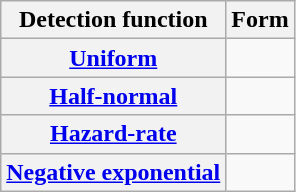<table class="wikitable">
<tr>
<th>Detection function</th>
<th>Form</th>
</tr>
<tr>
<th><a href='#'>Uniform</a></th>
<td></td>
</tr>
<tr>
<th><a href='#'>Half-normal</a></th>
<td></td>
</tr>
<tr>
<th><a href='#'>Hazard-rate</a></th>
<td></td>
</tr>
<tr>
<th><a href='#'>Negative exponential</a></th>
<td></td>
</tr>
</table>
